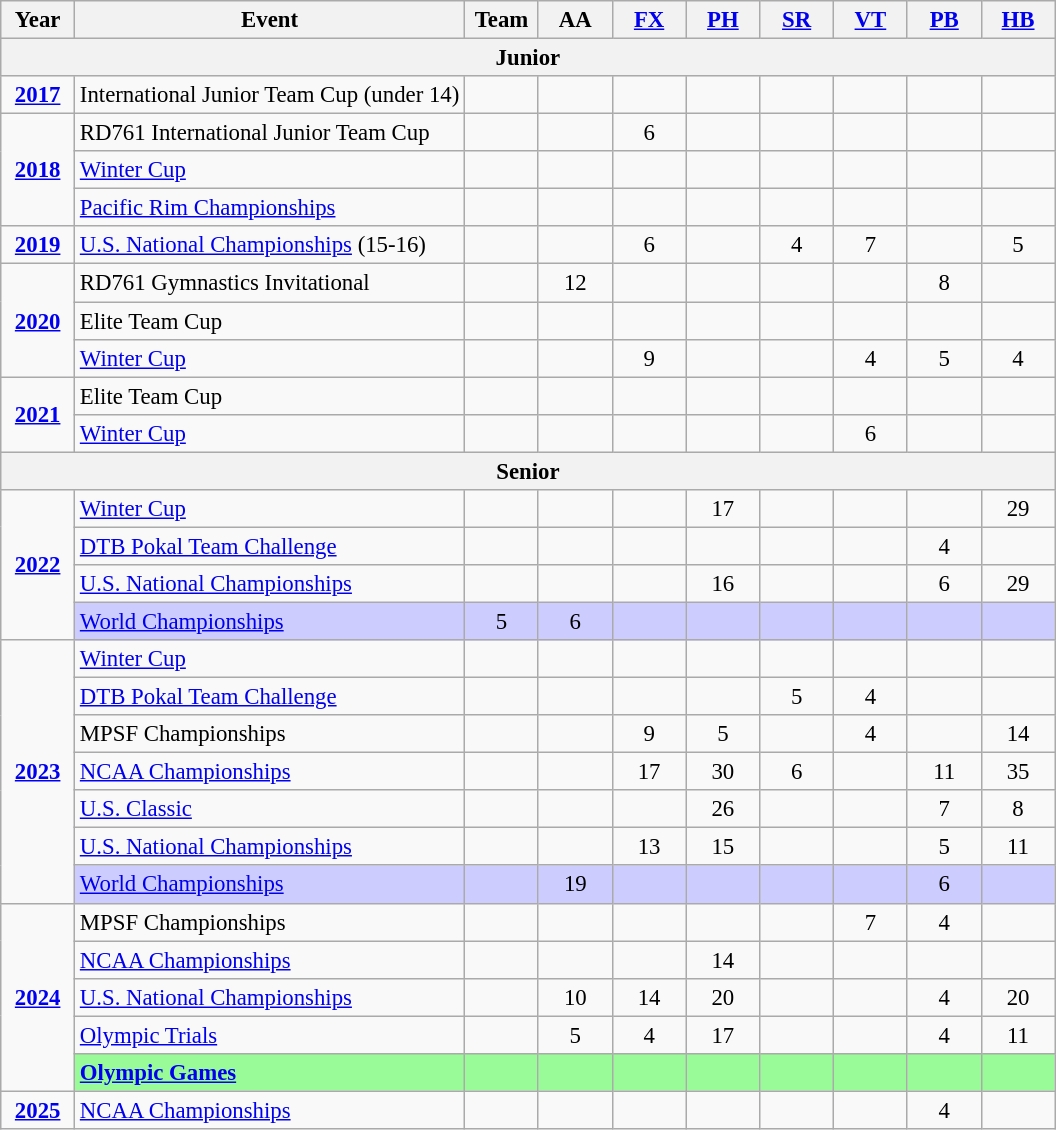<table class="wikitable sortable" style="text-align:center; font-size:95%;">
<tr>
<th width=7% class=unsortable>Year</th>
<th width=37% class=unsortable>Event</th>
<th width=7% class=unsortable>Team</th>
<th width=7% class=unsortable>AA</th>
<th width=7% class=unsortable><a href='#'>FX</a></th>
<th width=7% class=unsortable><a href='#'>PH</a></th>
<th width=7% class=unsortable><a href='#'>SR</a></th>
<th width=7% class=unsortable><a href='#'>VT</a></th>
<th width=7% class=unsortable><a href='#'>PB</a></th>
<th width=7% class=unsortable><a href='#'>HB</a></th>
</tr>
<tr>
<th colspan="10">Junior</th>
</tr>
<tr>
<td rowspan="1"><strong><a href='#'>2017</a></strong></td>
<td align=left>International Junior Team Cup (under 14)</td>
<td></td>
<td></td>
<td></td>
<td></td>
<td></td>
<td></td>
<td></td>
<td></td>
</tr>
<tr>
<td rowspan="3"><strong><a href='#'>2018</a></strong></td>
<td align=left>RD761 International Junior Team Cup</td>
<td></td>
<td></td>
<td>6</td>
<td></td>
<td></td>
<td></td>
<td></td>
<td></td>
</tr>
<tr>
<td align=left><a href='#'>Winter Cup</a></td>
<td></td>
<td></td>
<td></td>
<td></td>
<td></td>
<td></td>
<td></td>
<td></td>
</tr>
<tr>
<td align=left><a href='#'>Pacific Rim Championships</a></td>
<td></td>
<td></td>
<td></td>
<td></td>
<td></td>
<td></td>
<td></td>
<td></td>
</tr>
<tr>
<td rowspan="1"><strong><a href='#'>2019</a></strong></td>
<td align=left><a href='#'>U.S. National Championships</a> (15-16)</td>
<td></td>
<td></td>
<td>6</td>
<td></td>
<td>4</td>
<td>7</td>
<td></td>
<td>5</td>
</tr>
<tr>
<td rowspan="3"><strong><a href='#'>2020</a></strong></td>
<td align=left>RD761 Gymnastics Invitational</td>
<td></td>
<td>12</td>
<td></td>
<td></td>
<td></td>
<td></td>
<td>8</td>
<td></td>
</tr>
<tr>
<td align=left>Elite Team Cup</td>
<td></td>
<td></td>
<td></td>
<td></td>
<td></td>
<td></td>
<td></td>
<td></td>
</tr>
<tr>
<td align=left><a href='#'>Winter Cup</a></td>
<td></td>
<td></td>
<td>9</td>
<td></td>
<td></td>
<td>4</td>
<td>5</td>
<td>4</td>
</tr>
<tr>
<td rowspan="2"><strong><a href='#'>2021</a></strong></td>
<td align=left>Elite Team Cup</td>
<td></td>
<td></td>
<td></td>
<td></td>
<td></td>
<td></td>
<td></td>
<td></td>
</tr>
<tr>
<td align=left><a href='#'>Winter Cup</a></td>
<td></td>
<td></td>
<td></td>
<td></td>
<td></td>
<td>6</td>
<td></td>
<td></td>
</tr>
<tr>
<th colspan="10">Senior</th>
</tr>
<tr>
<td rowspan="4"><strong><a href='#'>2022</a></strong></td>
<td align=left><a href='#'>Winter Cup</a></td>
<td></td>
<td></td>
<td></td>
<td>17</td>
<td></td>
<td></td>
<td></td>
<td>29</td>
</tr>
<tr>
<td align=left><a href='#'>DTB Pokal Team Challenge</a></td>
<td></td>
<td></td>
<td></td>
<td></td>
<td></td>
<td></td>
<td>4</td>
<td></td>
</tr>
<tr>
<td align=left><a href='#'>U.S. National Championships</a></td>
<td></td>
<td></td>
<td></td>
<td>16</td>
<td></td>
<td></td>
<td>6</td>
<td>29</td>
</tr>
<tr bgcolor=#CCCCFF>
<td align=left><a href='#'>World Championships</a></td>
<td>5</td>
<td>6</td>
<td></td>
<td></td>
<td></td>
<td></td>
<td></td>
<td></td>
</tr>
<tr>
<td rowspan="7"><strong><a href='#'>2023</a></strong></td>
<td align=left><a href='#'>Winter Cup</a></td>
<td></td>
<td></td>
<td></td>
<td></td>
<td></td>
<td></td>
<td></td>
<td></td>
</tr>
<tr>
<td align=left><a href='#'>DTB Pokal Team Challenge</a></td>
<td></td>
<td></td>
<td></td>
<td></td>
<td>5</td>
<td>4</td>
<td></td>
<td></td>
</tr>
<tr>
<td align=left>MPSF Championships</td>
<td></td>
<td></td>
<td>9</td>
<td>5</td>
<td></td>
<td>4</td>
<td></td>
<td>14</td>
</tr>
<tr>
<td align=left><a href='#'>NCAA Championships</a></td>
<td></td>
<td></td>
<td>17</td>
<td>30</td>
<td>6</td>
<td></td>
<td>11</td>
<td>35</td>
</tr>
<tr>
<td align=left><a href='#'>U.S. Classic</a></td>
<td></td>
<td></td>
<td></td>
<td>26</td>
<td></td>
<td></td>
<td>7</td>
<td>8</td>
</tr>
<tr>
<td align=left><a href='#'>U.S. National Championships</a></td>
<td></td>
<td></td>
<td>13</td>
<td>15</td>
<td></td>
<td></td>
<td>5</td>
<td>11</td>
</tr>
<tr bgcolor=#CCCCFF>
<td align=left><a href='#'>World Championships</a></td>
<td></td>
<td>19</td>
<td></td>
<td></td>
<td></td>
<td></td>
<td>6</td>
<td></td>
</tr>
<tr>
<td rowspan="5"><strong><a href='#'>2024</a></strong></td>
<td align=left>MPSF Championships</td>
<td></td>
<td></td>
<td></td>
<td></td>
<td></td>
<td>7</td>
<td>4</td>
<td></td>
</tr>
<tr>
<td align=left><a href='#'>NCAA Championships</a></td>
<td></td>
<td></td>
<td></td>
<td>14</td>
<td></td>
<td></td>
<td></td>
<td></td>
</tr>
<tr>
<td align=left><a href='#'>U.S. National Championships</a></td>
<td></td>
<td>10</td>
<td>14</td>
<td>20</td>
<td></td>
<td></td>
<td>4</td>
<td>20</td>
</tr>
<tr>
<td align=left><a href='#'>Olympic Trials</a></td>
<td></td>
<td>5</td>
<td>4</td>
<td>17</td>
<td></td>
<td></td>
<td>4</td>
<td>11</td>
</tr>
<tr bgcolor=98FB98>
<td align=left><strong><a href='#'>Olympic Games</a></strong></td>
<td></td>
<td></td>
<td></td>
<td></td>
<td></td>
<td></td>
<td></td>
<td></td>
</tr>
<tr>
<td rowspan="1"><strong><a href='#'>2025</a></strong></td>
<td align=left><a href='#'>NCAA Championships</a></td>
<td></td>
<td></td>
<td></td>
<td></td>
<td></td>
<td></td>
<td>4</td>
<td></td>
</tr>
</table>
